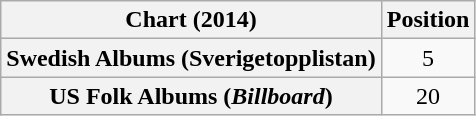<table class="wikitable sortable plainrowheaders" style="text-align:center">
<tr>
<th scope="col">Chart (2014)</th>
<th scope="col">Position</th>
</tr>
<tr>
<th scope="row">Swedish Albums (Sverigetopplistan)</th>
<td>5</td>
</tr>
<tr>
<th scope="row">US Folk Albums (<em>Billboard</em>)</th>
<td>20</td>
</tr>
</table>
